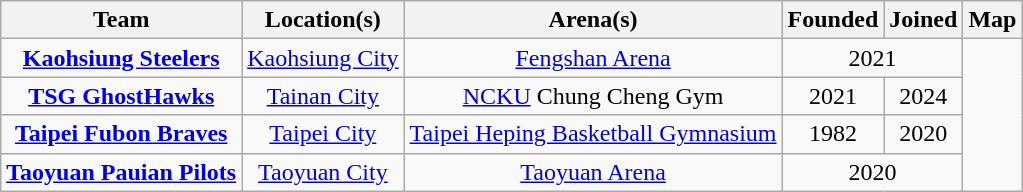<table class="wikitable">
<tr align=center>
<th>Team</th>
<th>Location(s)</th>
<th>Arena(s)</th>
<th>Founded</th>
<th>Joined</th>
<th>Map</th>
</tr>
<tr align=center>
<td><strong><a href='#'>Kaohsiung Steelers</a></strong></td>
<td><a href='#'>Kaohsiung City</a></td>
<td><a href='#'>Fengshan Arena</a></td>
<td colspan=2>2021</td>
<td rowspan=4><br></td>
</tr>
<tr align=center>
<td><strong><a href='#'>TSG GhostHawks</a></strong></td>
<td><a href='#'>Tainan City</a></td>
<td><a href='#'>NCKU</a> Chung Cheng Gym</td>
<td>2021</td>
<td>2024</td>
</tr>
<tr align=center>
<td><strong><a href='#'>Taipei Fubon Braves</a></strong></td>
<td><a href='#'>Taipei City</a></td>
<td><a href='#'>Taipei Heping Basketball Gymnasium</a></td>
<td>1982</td>
<td>2020</td>
</tr>
<tr align=center>
<td><strong><a href='#'>Taoyuan Pauian Pilots</a></strong></td>
<td><a href='#'>Taoyuan City</a></td>
<td><a href='#'>Taoyuan Arena</a></td>
<td colspan=2>2020</td>
</tr>
</table>
